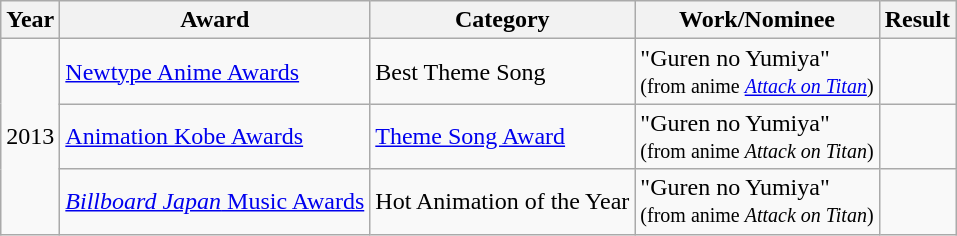<table class="wikitable">
<tr>
<th>Year</th>
<th>Award</th>
<th>Category</th>
<th>Work/Nominee</th>
<th>Result</th>
</tr>
<tr>
<td align="center" rowspan="3">2013</td>
<td><a href='#'>Newtype Anime Awards</a></td>
<td>Best Theme Song</td>
<td>"Guren no Yumiya" <br><small>(from anime <em><a href='#'>Attack on Titan</a></em>)</small></td>
<td></td>
</tr>
<tr>
<td><a href='#'>Animation Kobe Awards</a></td>
<td><a href='#'>Theme Song Award</a></td>
<td>"Guren no Yumiya" <br><small>(from anime <em>Attack on Titan</em>)</small></td>
<td></td>
</tr>
<tr>
<td><a href='#'><em>Billboard Japan</em> Music Awards</a></td>
<td>Hot Animation of the Year</td>
<td>"Guren no Yumiya" <br><small>(from anime <em>Attack on Titan</em>)</small></td>
<td></td>
</tr>
</table>
